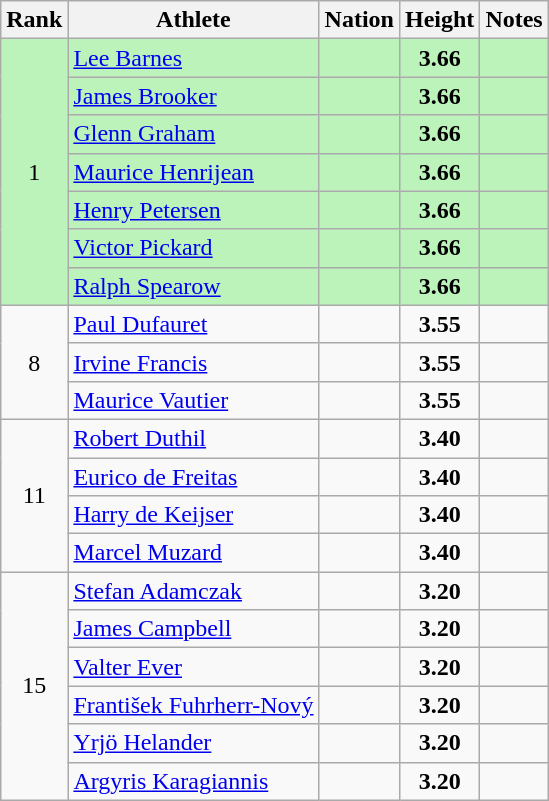<table class="wikitable sortable" style="text-align:center">
<tr>
<th>Rank</th>
<th>Athlete</th>
<th>Nation</th>
<th>Height</th>
<th>Notes</th>
</tr>
<tr bgcolor=bbf3bb>
<td rowspan=7>1</td>
<td align=left><a href='#'>Lee Barnes</a></td>
<td align=left></td>
<td><strong>3.66</strong></td>
<td></td>
</tr>
<tr bgcolor=bbf3bb>
<td align=left><a href='#'>James Brooker</a></td>
<td align=left></td>
<td><strong>3.66</strong></td>
<td></td>
</tr>
<tr bgcolor=bbf3bb>
<td align=left><a href='#'>Glenn Graham</a></td>
<td align=left></td>
<td><strong>3.66</strong></td>
<td></td>
</tr>
<tr bgcolor=bbf3bb>
<td align=left><a href='#'>Maurice Henrijean</a></td>
<td align=left></td>
<td><strong>3.66</strong></td>
<td></td>
</tr>
<tr bgcolor=bbf3bb>
<td align=left><a href='#'>Henry Petersen</a></td>
<td align=left></td>
<td><strong>3.66</strong></td>
<td></td>
</tr>
<tr bgcolor=bbf3bb>
<td align=left><a href='#'>Victor Pickard</a></td>
<td align=left></td>
<td><strong>3.66</strong></td>
<td></td>
</tr>
<tr bgcolor=bbf3bb>
<td align=left><a href='#'>Ralph Spearow</a></td>
<td align=left></td>
<td><strong>3.66</strong></td>
<td></td>
</tr>
<tr>
<td rowspan=3>8</td>
<td align=left><a href='#'>Paul Dufauret</a></td>
<td align=left></td>
<td><strong>3.55</strong></td>
<td></td>
</tr>
<tr>
<td align=left><a href='#'>Irvine Francis</a></td>
<td align=left></td>
<td><strong>3.55</strong></td>
<td></td>
</tr>
<tr>
<td align=left><a href='#'>Maurice Vautier</a></td>
<td align=left></td>
<td><strong>3.55</strong></td>
<td></td>
</tr>
<tr>
<td rowspan=4>11</td>
<td align=left><a href='#'>Robert Duthil</a></td>
<td align=left></td>
<td><strong>3.40</strong></td>
<td></td>
</tr>
<tr>
<td align=left><a href='#'>Eurico de Freitas</a></td>
<td align=left></td>
<td><strong>3.40</strong></td>
<td></td>
</tr>
<tr>
<td align=left><a href='#'>Harry de Keijser</a></td>
<td align=left></td>
<td><strong>3.40</strong></td>
<td></td>
</tr>
<tr>
<td align=left><a href='#'>Marcel Muzard</a></td>
<td align=left></td>
<td><strong>3.40</strong></td>
<td></td>
</tr>
<tr>
<td rowspan=6>15</td>
<td align=left><a href='#'>Stefan Adamczak</a></td>
<td align=left></td>
<td><strong>3.20</strong></td>
<td></td>
</tr>
<tr>
<td align=left><a href='#'>James Campbell</a></td>
<td align=left></td>
<td><strong>3.20</strong></td>
<td></td>
</tr>
<tr>
<td align=left><a href='#'>Valter Ever</a></td>
<td align=left></td>
<td><strong>3.20</strong></td>
<td></td>
</tr>
<tr>
<td align=left><a href='#'>František Fuhrherr-Nový</a></td>
<td align=left></td>
<td><strong>3.20</strong></td>
<td></td>
</tr>
<tr>
<td align=left><a href='#'>Yrjö Helander</a></td>
<td align=left></td>
<td><strong>3.20</strong></td>
<td></td>
</tr>
<tr>
<td align=left><a href='#'>Argyris Karagiannis</a></td>
<td align=left></td>
<td><strong>3.20</strong></td>
<td></td>
</tr>
</table>
